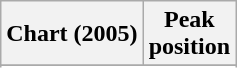<table class="wikitable sortable">
<tr>
<th>Chart (2005)</th>
<th>Peak<br>position</th>
</tr>
<tr>
</tr>
<tr>
</tr>
<tr>
</tr>
</table>
